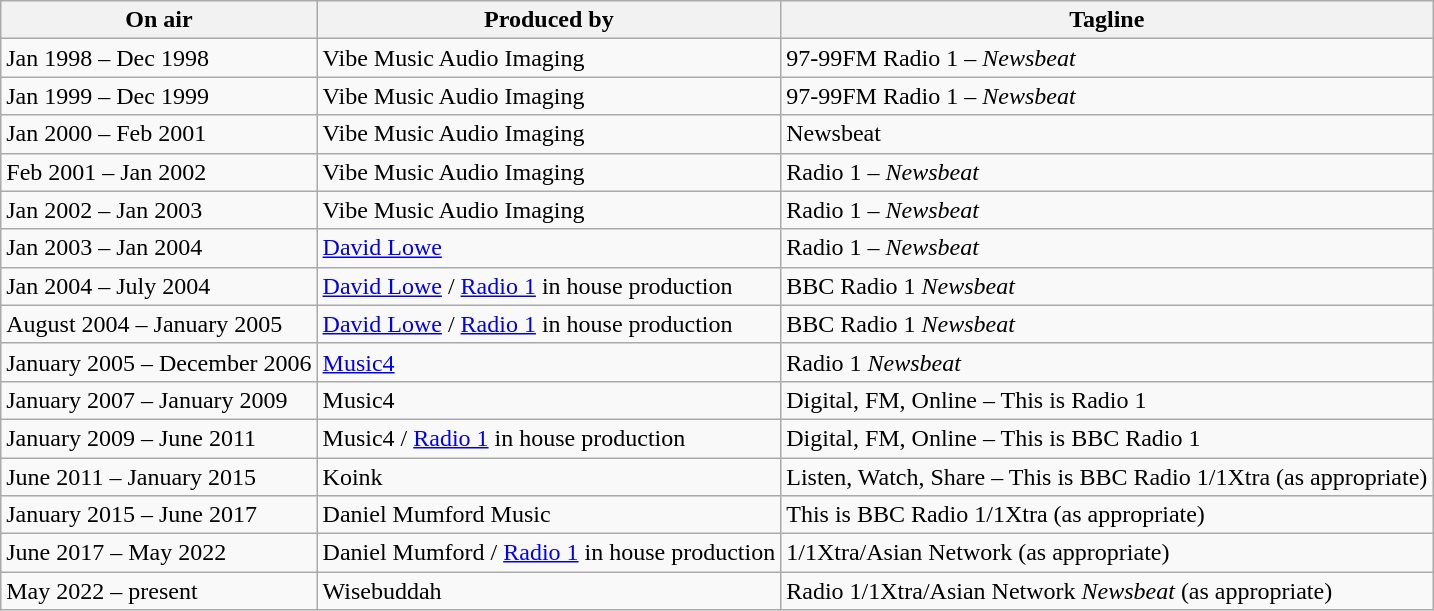<table class="wikitable">
<tr>
<th>On air</th>
<th>Produced by</th>
<th>Tagline</th>
</tr>
<tr>
<td>Jan 1998 – Dec 1998</td>
<td>Vibe Music Audio Imaging</td>
<td>97-99FM Radio 1 – <em>Newsbeat</em></td>
</tr>
<tr>
<td>Jan 1999 – Dec 1999</td>
<td>Vibe Music Audio Imaging</td>
<td>97-99FM Radio 1 – <em>Newsbeat</em></td>
</tr>
<tr>
<td>Jan 2000 – Feb 2001</td>
<td>Vibe Music Audio Imaging</td>
<td>Newsbeat</td>
</tr>
<tr>
<td>Feb 2001 – Jan 2002</td>
<td>Vibe Music Audio Imaging</td>
<td>Radio 1 – <em>Newsbeat</em></td>
</tr>
<tr>
<td>Jan 2002 – Jan 2003</td>
<td>Vibe Music Audio Imaging</td>
<td>Radio 1 – <em>Newsbeat</em></td>
</tr>
<tr>
<td>Jan 2003 – Jan 2004</td>
<td><a href='#'>David Lowe</a></td>
<td>Radio 1 – <em>Newsbeat</em></td>
</tr>
<tr>
<td>Jan 2004 – July 2004</td>
<td><a href='#'>David Lowe</a> / <a href='#'>Radio 1</a> in house production</td>
<td>BBC Radio 1 <em>Newsbeat</em></td>
</tr>
<tr>
<td>August 2004 – January 2005</td>
<td><a href='#'>David Lowe</a> / <a href='#'>Radio 1</a> in house production</td>
<td>BBC Radio 1 <em>Newsbeat</em></td>
</tr>
<tr>
<td>January 2005 – December 2006</td>
<td><a href='#'>Music4</a></td>
<td>Radio 1 <em>Newsbeat</em></td>
</tr>
<tr>
<td>January 2007 – January 2009</td>
<td>Music4</td>
<td>Digital, FM, Online – This is Radio 1</td>
</tr>
<tr>
<td>January 2009 – June 2011</td>
<td>Music4 / <a href='#'>Radio 1</a> in house production</td>
<td>Digital, FM, Online – This is BBC Radio 1</td>
</tr>
<tr>
<td>June 2011 – January 2015</td>
<td>Koink</td>
<td>Listen, Watch, Share – This is BBC Radio 1/1Xtra (as appropriate)</td>
</tr>
<tr>
<td>January 2015 – June 2017</td>
<td>Daniel Mumford Music</td>
<td>This is BBC Radio 1/1Xtra (as appropriate)</td>
</tr>
<tr>
<td>June 2017 – May 2022</td>
<td>Daniel Mumford / <a href='#'>Radio 1</a> in house production</td>
<td>1/1Xtra/Asian Network (as appropriate)</td>
</tr>
<tr>
<td>May 2022 – present</td>
<td>Wisebuddah</td>
<td>Radio 1/1Xtra/Asian Network <em>Newsbeat</em> (as appropriate)</td>
</tr>
</table>
